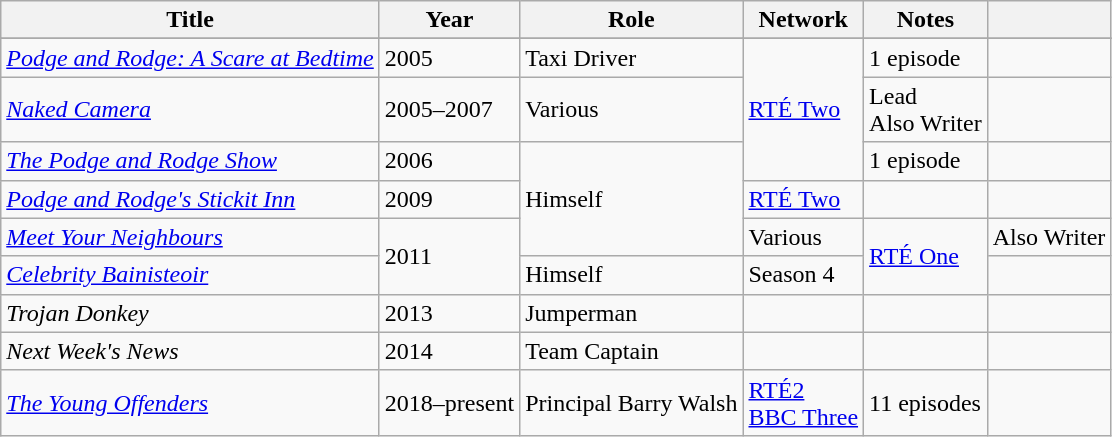<table class="wikitable plainrowheaders sortable">
<tr>
<th scope="col">Title</th>
<th scope="col">Year</th>
<th scope="col">Role</th>
<th scope="col">Network</th>
<th scope="col" class="unsortable">Notes</th>
<th scope="col" class="unsortable"></th>
</tr>
<tr>
</tr>
<tr>
<td><em><a href='#'>Podge and Rodge: A Scare at Bedtime</a></em></td>
<td>2005</td>
<td>Taxi Driver</td>
<td rowspan=3><a href='#'>RTÉ Two</a></td>
<td>1 episode</td>
<td></td>
</tr>
<tr>
<td><em><a href='#'>Naked Camera</a></em></td>
<td>2005–2007</td>
<td>Various</td>
<td>Lead <br> Also Writer</td>
<td></td>
</tr>
<tr>
<td><em><a href='#'>The Podge and Rodge Show</a></em></td>
<td>2006</td>
<td rowspan=3>Himself</td>
<td>1 episode</td>
<td></td>
</tr>
<tr>
<td><em><a href='#'>Podge and Rodge's Stickit Inn</a></em></td>
<td>2009</td>
<td><a href='#'>RTÉ Two</a></td>
<td></td>
<td></td>
</tr>
<tr>
<td><em><a href='#'>Meet Your Neighbours</a></em></td>
<td rowspan=2>2011</td>
<td>Various</td>
<td rowspan=2><a href='#'>RTÉ One</a></td>
<td>Also Writer</td>
</tr>
<tr>
<td><em><a href='#'>Celebrity Bainisteoir</a></em></td>
<td>Himself</td>
<td>Season 4</td>
<td></td>
</tr>
<tr>
<td><em>Trojan Donkey</em></td>
<td>2013</td>
<td>Jumperman</td>
<td></td>
<td></td>
<td></td>
</tr>
<tr>
<td><em>Next Week's News</em></td>
<td>2014</td>
<td>Team Captain</td>
<td></td>
<td></td>
<td></td>
</tr>
<tr>
<td><em><a href='#'>The Young Offenders</a></em></td>
<td>2018–present</td>
<td>Principal Barry Walsh</td>
<td><a href='#'>RTÉ2</a> <br> <a href='#'>BBC Three</a></td>
<td>11 episodes</td>
<td></td>
</tr>
</table>
